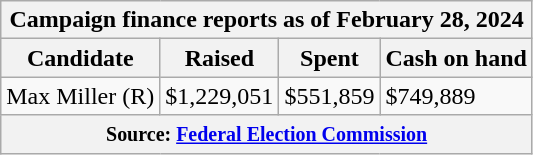<table class="wikitable sortable">
<tr>
<th colspan=4>Campaign finance reports as of February 28, 2024</th>
</tr>
<tr style="text-align:center;">
<th>Candidate</th>
<th>Raised</th>
<th>Spent</th>
<th>Cash on hand</th>
</tr>
<tr>
<td>Max Miller (R)</td>
<td>$1,229,051</td>
<td>$551,859</td>
<td>$749,889</td>
</tr>
<tr>
<th colspan="4"><small>Source: <a href='#'>Federal Election Commission</a></small></th>
</tr>
</table>
